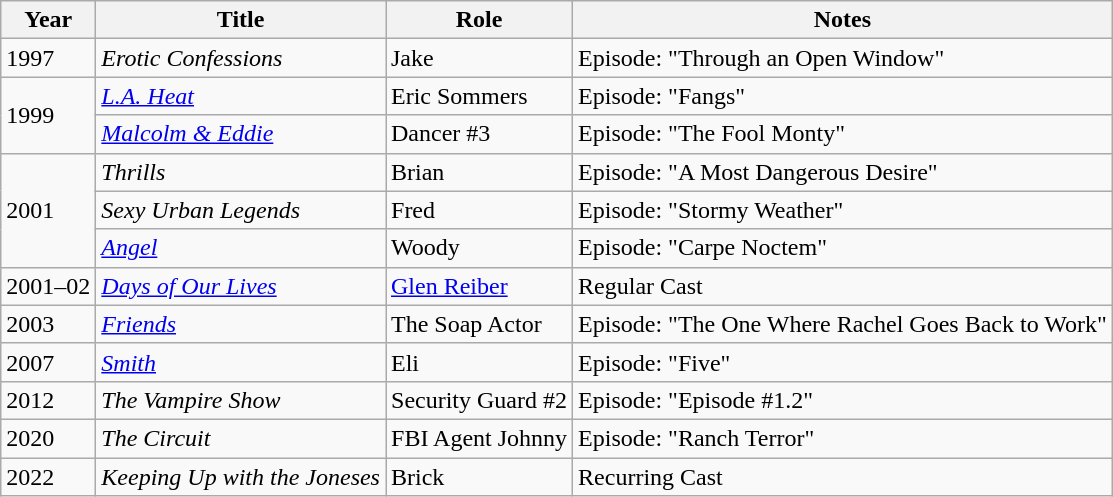<table class="wikitable sortable">
<tr>
<th>Year</th>
<th>Title</th>
<th>Role</th>
<th>Notes</th>
</tr>
<tr>
<td>1997</td>
<td><em>Erotic Confessions</em></td>
<td>Jake</td>
<td>Episode: "Through an Open Window"</td>
</tr>
<tr>
<td rowspan="2">1999</td>
<td><em><a href='#'>L.A. Heat</a></em></td>
<td>Eric Sommers</td>
<td>Episode: "Fangs"</td>
</tr>
<tr>
<td><em><a href='#'>Malcolm & Eddie</a></em></td>
<td>Dancer #3</td>
<td>Episode: "The Fool Monty"</td>
</tr>
<tr>
<td rowspan="3">2001</td>
<td><em>Thrills</em></td>
<td>Brian</td>
<td>Episode: "A Most Dangerous Desire"</td>
</tr>
<tr>
<td><em>Sexy Urban Legends</em></td>
<td>Fred</td>
<td>Episode: "Stormy Weather"</td>
</tr>
<tr>
<td><em><a href='#'>Angel</a></em></td>
<td>Woody</td>
<td>Episode: "Carpe Noctem"</td>
</tr>
<tr>
<td>2001–02</td>
<td><em><a href='#'>Days of Our Lives</a></em></td>
<td><a href='#'>Glen Reiber</a></td>
<td>Regular Cast</td>
</tr>
<tr>
<td>2003</td>
<td><em><a href='#'>Friends</a></em></td>
<td>The Soap Actor</td>
<td>Episode: "The One Where Rachel Goes Back to Work"</td>
</tr>
<tr>
<td>2007</td>
<td><em><a href='#'>Smith</a></em></td>
<td>Eli</td>
<td>Episode: "Five"</td>
</tr>
<tr>
<td>2012</td>
<td><em>The Vampire Show</em></td>
<td>Security Guard #2</td>
<td>Episode: "Episode #1.2"</td>
</tr>
<tr>
<td>2020</td>
<td><em>The Circuit</em></td>
<td>FBI Agent Johnny</td>
<td>Episode: "Ranch Terror"</td>
</tr>
<tr>
<td>2022</td>
<td><em>Keeping Up with the Joneses</em></td>
<td>Brick</td>
<td>Recurring Cast</td>
</tr>
</table>
